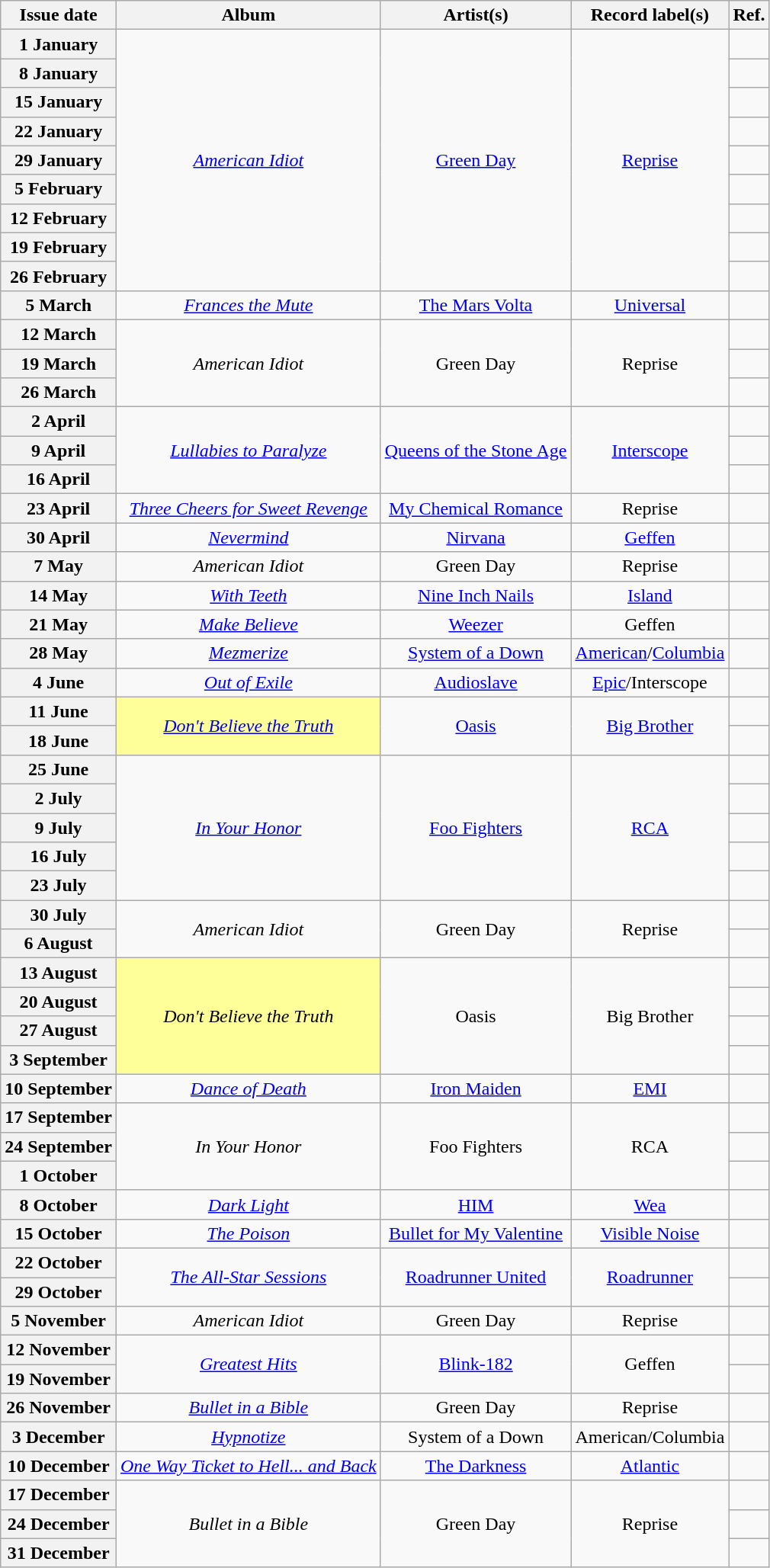<table class="wikitable plainrowheaders" style="text-align:center">
<tr>
<th scope="col">Issue date</th>
<th scope="col">Album</th>
<th scope="col">Artist(s)</th>
<th scope="col">Record label(s)</th>
<th scope="col">Ref.</th>
</tr>
<tr>
<th scope="row">1 January</th>
<td rowspan="9"><em><a href='#'>American Idiot</a></em></td>
<td rowspan="9"><a href='#'>Green Day</a></td>
<td rowspan="9"><a href='#'>Reprise</a></td>
<td></td>
</tr>
<tr>
<th scope="row">8 January</th>
<td></td>
</tr>
<tr>
<th scope="row">15 January</th>
<td></td>
</tr>
<tr>
<th scope="row">22 January</th>
<td></td>
</tr>
<tr>
<th scope="row">29 January</th>
<td></td>
</tr>
<tr>
<th scope="row">5 February</th>
<td></td>
</tr>
<tr>
<th scope="row">12 February</th>
<td></td>
</tr>
<tr>
<th scope="row">19 February</th>
<td></td>
</tr>
<tr>
<th scope="row">26 February</th>
<td></td>
</tr>
<tr>
<th scope="row">5 March</th>
<td><em><a href='#'>Frances the Mute</a></em></td>
<td><a href='#'>The Mars Volta</a></td>
<td><a href='#'>Universal</a></td>
<td></td>
</tr>
<tr>
<th scope="row">12 March</th>
<td rowspan="3"><em>American Idiot</em></td>
<td rowspan="3">Green Day</td>
<td rowspan="3">Reprise</td>
<td></td>
</tr>
<tr>
<th scope="row">19 March</th>
<td></td>
</tr>
<tr>
<th scope="row">26 March</th>
<td></td>
</tr>
<tr>
<th scope="row">2 April</th>
<td rowspan="3"><em><a href='#'>Lullabies to Paralyze</a></em></td>
<td rowspan="3"><a href='#'>Queens of the Stone Age</a></td>
<td rowspan="3"><a href='#'>Interscope</a></td>
<td></td>
</tr>
<tr>
<th scope="row">9 April</th>
<td></td>
</tr>
<tr>
<th scope="row">16 April</th>
<td></td>
</tr>
<tr>
<th scope="row">23 April</th>
<td><em><a href='#'>Three Cheers for Sweet Revenge</a></em></td>
<td><a href='#'>My Chemical Romance</a></td>
<td>Reprise</td>
<td></td>
</tr>
<tr>
<th scope="row">30 April</th>
<td><em><a href='#'>Nevermind</a></em></td>
<td><a href='#'>Nirvana</a></td>
<td><a href='#'>Geffen</a></td>
<td></td>
</tr>
<tr>
<th scope="row">7 May</th>
<td><em>American Idiot</em></td>
<td>Green Day</td>
<td>Reprise</td>
<td></td>
</tr>
<tr>
<th scope="row">14 May</th>
<td><em><a href='#'>With Teeth</a></em></td>
<td><a href='#'>Nine Inch Nails</a></td>
<td><a href='#'>Island</a></td>
<td></td>
</tr>
<tr>
<th scope="row">21 May</th>
<td><em><a href='#'>Make Believe</a></em></td>
<td><a href='#'>Weezer</a></td>
<td>Geffen</td>
<td></td>
</tr>
<tr>
<th scope="row">28 May</th>
<td><em><a href='#'>Mezmerize</a></em></td>
<td><a href='#'>System of a Down</a></td>
<td><a href='#'>American</a>/<a href='#'>Columbia</a></td>
<td></td>
</tr>
<tr>
<th scope="row">4 June</th>
<td><em><a href='#'>Out of Exile</a></em></td>
<td><a href='#'>Audioslave</a></td>
<td><a href='#'>Epic</a>/Interscope</td>
<td></td>
</tr>
<tr>
<th scope="row">11 June</th>
<td rowspan="2" style="background-color:#FFFF99"><em><a href='#'>Don't Believe the Truth</a></em> </td>
<td rowspan="2"><a href='#'>Oasis</a></td>
<td rowspan="2"><a href='#'>Big Brother</a></td>
<td></td>
</tr>
<tr>
<th scope="row">18 June</th>
<td></td>
</tr>
<tr>
<th scope="row">25 June</th>
<td rowspan="5"><em><a href='#'>In Your Honor</a></em></td>
<td rowspan="5"><a href='#'>Foo Fighters</a></td>
<td rowspan="5"><a href='#'>RCA</a></td>
<td></td>
</tr>
<tr>
<th scope="row">2 July</th>
<td></td>
</tr>
<tr>
<th scope="row">9 July</th>
<td></td>
</tr>
<tr>
<th scope="row">16 July</th>
<td></td>
</tr>
<tr>
<th scope="row">23 July</th>
<td></td>
</tr>
<tr>
<th scope="row">30 July</th>
<td rowspan="2"><em>American Idiot</em></td>
<td rowspan="2">Green Day</td>
<td rowspan="2">Reprise</td>
<td></td>
</tr>
<tr>
<th scope="row">6 August</th>
<td></td>
</tr>
<tr>
<th scope="row">13 August</th>
<td rowspan="4" style="background-color:#FFFF99"><em>Don't Believe the Truth</em> </td>
<td rowspan="4">Oasis</td>
<td rowspan="4">Big Brother</td>
<td></td>
</tr>
<tr>
<th scope="row">20 August</th>
<td></td>
</tr>
<tr>
<th scope="row">27 August</th>
<td></td>
</tr>
<tr>
<th scope="row">3 September</th>
<td></td>
</tr>
<tr>
<th scope="row">10 September</th>
<td><em><a href='#'>Dance of Death</a></em></td>
<td><a href='#'>Iron Maiden</a></td>
<td><a href='#'>EMI</a></td>
<td></td>
</tr>
<tr>
<th scope="row">17 September</th>
<td rowspan="3"><em>In Your Honor</em></td>
<td rowspan="3">Foo Fighters</td>
<td rowspan="3">RCA</td>
<td></td>
</tr>
<tr>
<th scope="row">24 September</th>
<td></td>
</tr>
<tr>
<th scope="row">1 October</th>
<td></td>
</tr>
<tr>
<th scope="row">8 October</th>
<td><em><a href='#'>Dark Light</a></em></td>
<td><a href='#'>HIM</a></td>
<td><a href='#'>Wea</a></td>
<td></td>
</tr>
<tr>
<th scope="row">15 October</th>
<td><em><a href='#'>The Poison</a></em></td>
<td><a href='#'>Bullet for My Valentine</a></td>
<td><a href='#'>Visible Noise</a></td>
<td></td>
</tr>
<tr>
<th scope="row">22 October</th>
<td rowspan="2"><em><a href='#'>The All-Star Sessions</a></em></td>
<td rowspan="2"><a href='#'>Roadrunner United</a></td>
<td rowspan="2"><a href='#'>Roadrunner</a></td>
<td></td>
</tr>
<tr>
<th scope="row">29 October</th>
<td></td>
</tr>
<tr>
<th scope="row">5 November</th>
<td><em>American Idiot</em></td>
<td>Green Day</td>
<td>Reprise</td>
<td></td>
</tr>
<tr>
<th scope="row">12 November</th>
<td rowspan="2"><em><a href='#'>Greatest Hits</a></em></td>
<td rowspan="2"><a href='#'>Blink-182</a></td>
<td rowspan="2">Geffen</td>
<td></td>
</tr>
<tr>
<th scope="row">19 November</th>
<td></td>
</tr>
<tr>
<th scope="row">26 November</th>
<td><em><a href='#'>Bullet in a Bible</a></em></td>
<td>Green Day</td>
<td>Reprise</td>
<td></td>
</tr>
<tr>
<th scope="row">3 December</th>
<td><em><a href='#'>Hypnotize</a></em></td>
<td>System of a Down</td>
<td>American/Columbia</td>
<td></td>
</tr>
<tr>
<th scope="row">10 December</th>
<td><em><a href='#'>One Way Ticket to Hell... and Back</a></em></td>
<td><a href='#'>The Darkness</a></td>
<td><a href='#'>Atlantic</a></td>
<td></td>
</tr>
<tr>
<th scope="row">17 December</th>
<td rowspan="3"><em>Bullet in a Bible</em></td>
<td rowspan="3">Green Day</td>
<td rowspan="3">Reprise</td>
<td></td>
</tr>
<tr>
<th scope="row">24 December</th>
<td></td>
</tr>
<tr>
<th scope="row">31 December</th>
<td></td>
</tr>
</table>
